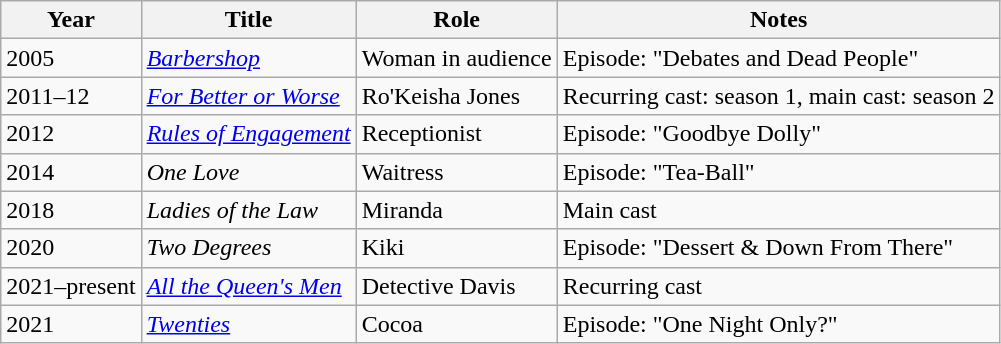<table class="wikitable plainrowheaders sortable" style="margin-right: 0;">
<tr>
<th scope="col">Year</th>
<th scope="col">Title</th>
<th scope="col">Role</th>
<th scope="col" class="unsortable">Notes</th>
</tr>
<tr>
<td>2005</td>
<td><em><a href='#'>Barbershop</a></em></td>
<td>Woman in audience</td>
<td>Episode: "Debates and Dead People"</td>
</tr>
<tr>
<td>2011–12</td>
<td><em><a href='#'>For Better or Worse</a></em></td>
<td>Ro'Keisha Jones</td>
<td>Recurring cast: season 1, main cast: season 2</td>
</tr>
<tr>
<td>2012</td>
<td><em><a href='#'>Rules of Engagement</a></em></td>
<td>Receptionist</td>
<td>Episode: "Goodbye Dolly"</td>
</tr>
<tr>
<td>2014</td>
<td><em>One Love</em></td>
<td>Waitress</td>
<td>Episode: "Tea-Ball"</td>
</tr>
<tr>
<td>2018</td>
<td><em>Ladies of the Law</em></td>
<td>Miranda</td>
<td>Main cast</td>
</tr>
<tr>
<td>2020</td>
<td><em>Two Degrees</em></td>
<td>Kiki</td>
<td>Episode: "Dessert & Down From There"</td>
</tr>
<tr>
<td>2021–present</td>
<td><em><a href='#'>All the Queen's Men</a></em></td>
<td>Detective Davis</td>
<td>Recurring cast</td>
</tr>
<tr>
<td>2021</td>
<td><em><a href='#'>Twenties</a></em></td>
<td>Cocoa</td>
<td>Episode: "One Night Only?"</td>
</tr>
</table>
